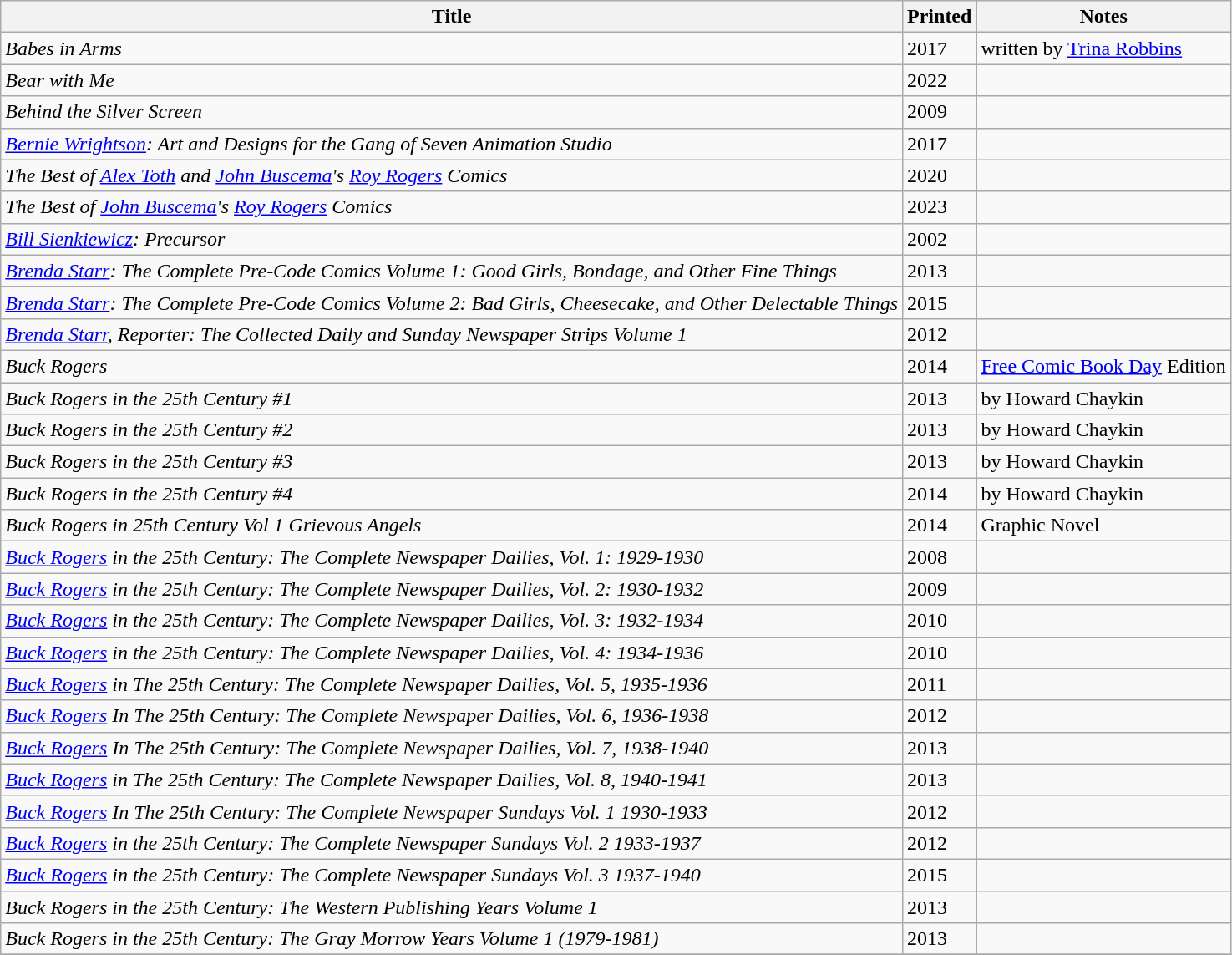<table class="wikitable">
<tr>
<th>Title</th>
<th>Printed</th>
<th>Notes</th>
</tr>
<tr>
<td><em>Babes in Arms</em></td>
<td>2017</td>
<td>written by <a href='#'>Trina Robbins</a></td>
</tr>
<tr>
<td><em>Bear with Me</em></td>
<td>2022</td>
<td></td>
</tr>
<tr>
<td><em>Behind the Silver Screen</em></td>
<td>2009</td>
<td></td>
</tr>
<tr>
<td><em><a href='#'>Bernie Wrightson</a>: Art and Designs for the Gang of Seven Animation Studio</em></td>
<td>2017</td>
<td></td>
</tr>
<tr>
<td><em>The Best of <a href='#'>Alex Toth</a> and <a href='#'>John Buscema</a>'s <a href='#'>Roy Rogers</a> Comics</em></td>
<td>2020</td>
<td></td>
</tr>
<tr>
<td><em>The Best of <a href='#'>John Buscema</a>'s <a href='#'>Roy Rogers</a> Comics</em></td>
<td>2023</td>
<td></td>
</tr>
<tr>
<td><em><a href='#'>Bill Sienkiewicz</a>: Precursor</em></td>
<td>2002</td>
<td></td>
</tr>
<tr>
<td><em><a href='#'>Brenda Starr</a>: The Complete Pre-Code Comics Volume 1: Good Girls, Bondage, and Other Fine Things</em></td>
<td>2013</td>
<td></td>
</tr>
<tr>
<td><em><a href='#'>Brenda Starr</a>: The Complete Pre-Code Comics Volume 2: Bad Girls, Cheesecake, and Other Delectable Things</em></td>
<td>2015</td>
<td></td>
</tr>
<tr>
<td><em><a href='#'>Brenda Starr</a>, Reporter: The Collected Daily and Sunday Newspaper Strips Volume 1</em></td>
<td>2012</td>
<td></td>
</tr>
<tr>
<td><em>Buck Rogers</em></td>
<td>2014</td>
<td><a href='#'>Free Comic Book Day</a> Edition</td>
</tr>
<tr>
<td><em>Buck Rogers in the 25th Century #1</em></td>
<td>2013</td>
<td>by Howard Chaykin</td>
</tr>
<tr>
<td><em>Buck Rogers in the 25th Century #2</em></td>
<td>2013</td>
<td>by Howard Chaykin</td>
</tr>
<tr>
<td><em>Buck Rogers in the 25th Century #3</em></td>
<td>2013</td>
<td>by Howard Chaykin</td>
</tr>
<tr>
<td><em>Buck Rogers in the 25th Century #4</em></td>
<td>2014</td>
<td>by Howard Chaykin</td>
</tr>
<tr>
<td><em>Buck Rogers in 25th Century Vol 1 Grievous Angels</em></td>
<td>2014</td>
<td>Graphic Novel</td>
</tr>
<tr>
<td><em><a href='#'>Buck Rogers</a></em> <em>in the 25th Century: The Complete Newspaper Dailies, Vol. 1: 1929-1930</em></td>
<td>2008</td>
<td></td>
</tr>
<tr>
<td><em><a href='#'>Buck Rogers</a> in the 25th Century: The Complete Newspaper Dailies, Vol. 2:  1930-1932</em></td>
<td>2009</td>
<td></td>
</tr>
<tr>
<td><em><a href='#'>Buck Rogers</a> in the 25th Century: The Complete Newspaper Dailies, Vol.  3: 1932-1934</em></td>
<td>2010</td>
<td></td>
</tr>
<tr>
<td><em><a href='#'>Buck Rogers</a> in the 25th Century: The Complete Newspaper Dailies, Vol. 4: 1934-1936</em></td>
<td>2010</td>
<td></td>
</tr>
<tr>
<td><em><a href='#'>Buck Rogers</a> in The 25th Century: The Complete Newspaper Dailies, Vol. 5, 1935-1936</em></td>
<td>2011</td>
<td></td>
</tr>
<tr>
<td><em><a href='#'>Buck Rogers</a> In The 25th Century: The Complete Newspaper Dailies, Vol. 6, 1936-1938</em></td>
<td>2012</td>
<td></td>
</tr>
<tr>
<td><em><a href='#'>Buck Rogers</a> In The 25th Century: The Complete Newspaper Dailies, Vol. 7, 1938-1940</em></td>
<td>2013</td>
<td></td>
</tr>
<tr>
<td><em><a href='#'>Buck Rogers</a> in The 25th Century: The Complete Newspaper Dailies, Vol. 8, 1940-1941</em></td>
<td>2013</td>
<td></td>
</tr>
<tr>
<td><em><a href='#'>Buck Rogers</a> In The 25th Century: The Complete Newspaper Sundays Vol. 1 1930-1933</em></td>
<td>2012</td>
<td></td>
</tr>
<tr>
<td><em><a href='#'>Buck Rogers</a> in the 25th Century: The Complete Newspaper Sundays Vol. 2 1933-1937</em></td>
<td>2012</td>
<td></td>
</tr>
<tr>
<td><em><a href='#'>Buck Rogers</a> in the 25th Century: The Complete Newspaper Sundays Vol. 3 1937-1940</em></td>
<td>2015</td>
<td></td>
</tr>
<tr>
<td><em>Buck Rogers in the 25th Century: The Western Publishing Years Volume 1</em></td>
<td>2013</td>
<td></td>
</tr>
<tr>
<td><em>Buck Rogers in the 25th Century: The Gray Morrow Years Volume 1 (1979-1981)</em></td>
<td>2013</td>
<td></td>
</tr>
<tr>
</tr>
</table>
